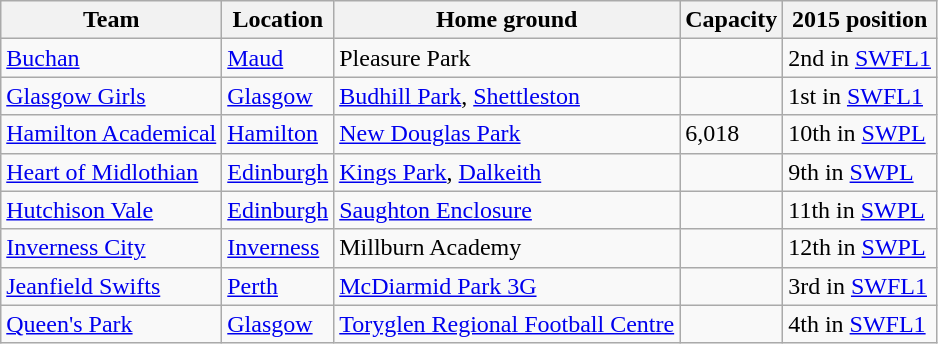<table class="wikitable sortable">
<tr>
<th>Team</th>
<th>Location</th>
<th>Home ground</th>
<th>Capacity</th>
<th data-sort-type="number">2015 position</th>
</tr>
<tr>
<td><a href='#'>Buchan</a></td>
<td><a href='#'>Maud</a></td>
<td>Pleasure Park</td>
<td></td>
<td>2nd in <a href='#'>SWFL1</a></td>
</tr>
<tr>
<td><a href='#'>Glasgow Girls</a></td>
<td><a href='#'>Glasgow</a></td>
<td><a href='#'>Budhill Park</a>, <a href='#'>Shettleston</a></td>
<td></td>
<td>1st in <a href='#'>SWFL1</a></td>
</tr>
<tr>
<td><a href='#'>Hamilton Academical</a></td>
<td><a href='#'>Hamilton</a></td>
<td><a href='#'>New Douglas Park</a></td>
<td>6,018</td>
<td>10th in <a href='#'>SWPL</a></td>
</tr>
<tr>
<td><a href='#'>Heart of Midlothian</a></td>
<td><a href='#'>Edinburgh</a></td>
<td><a href='#'>Kings Park</a>, <a href='#'>Dalkeith</a></td>
<td></td>
<td>9th in <a href='#'>SWPL</a></td>
</tr>
<tr>
<td><a href='#'>Hutchison Vale</a></td>
<td><a href='#'>Edinburgh</a></td>
<td><a href='#'>Saughton Enclosure</a></td>
<td></td>
<td>11th in <a href='#'>SWPL</a></td>
</tr>
<tr>
<td><a href='#'>Inverness City</a></td>
<td><a href='#'>Inverness</a></td>
<td>Millburn Academy</td>
<td></td>
<td>12th in <a href='#'>SWPL</a></td>
</tr>
<tr>
<td><a href='#'>Jeanfield Swifts</a></td>
<td><a href='#'>Perth</a></td>
<td><a href='#'>McDiarmid Park 3G</a></td>
<td></td>
<td>3rd in <a href='#'>SWFL1</a></td>
</tr>
<tr>
<td><a href='#'>Queen's Park</a></td>
<td><a href='#'>Glasgow</a></td>
<td><a href='#'>Toryglen Regional Football Centre</a></td>
<td></td>
<td>4th in <a href='#'>SWFL1</a></td>
</tr>
</table>
